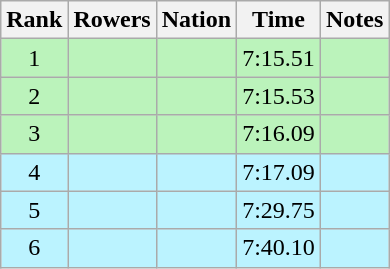<table class="wikitable sortable" style=text-align:center>
<tr>
<th>Rank</th>
<th>Rowers</th>
<th>Nation</th>
<th>Time</th>
<th>Notes</th>
</tr>
<tr bgcolor=bbf3bb>
<td>1</td>
<td align=left></td>
<td align=left></td>
<td>7:15.51</td>
<td></td>
</tr>
<tr bgcolor=bbf3bb>
<td>2</td>
<td align=left></td>
<td align=left></td>
<td>7:15.53</td>
<td></td>
</tr>
<tr bgcolor=bbf3bb>
<td>3</td>
<td align=left></td>
<td align=left></td>
<td>7:16.09</td>
<td></td>
</tr>
<tr bgcolor=bbf3ff>
<td>4</td>
<td align=left></td>
<td align=left></td>
<td>7:17.09</td>
<td></td>
</tr>
<tr bgcolor=bbf3ff>
<td>5</td>
<td align=left></td>
<td align=left></td>
<td>7:29.75</td>
<td></td>
</tr>
<tr bgcolor=bbf3ff>
<td>6</td>
<td align=left></td>
<td align=left></td>
<td>7:40.10</td>
<td></td>
</tr>
</table>
